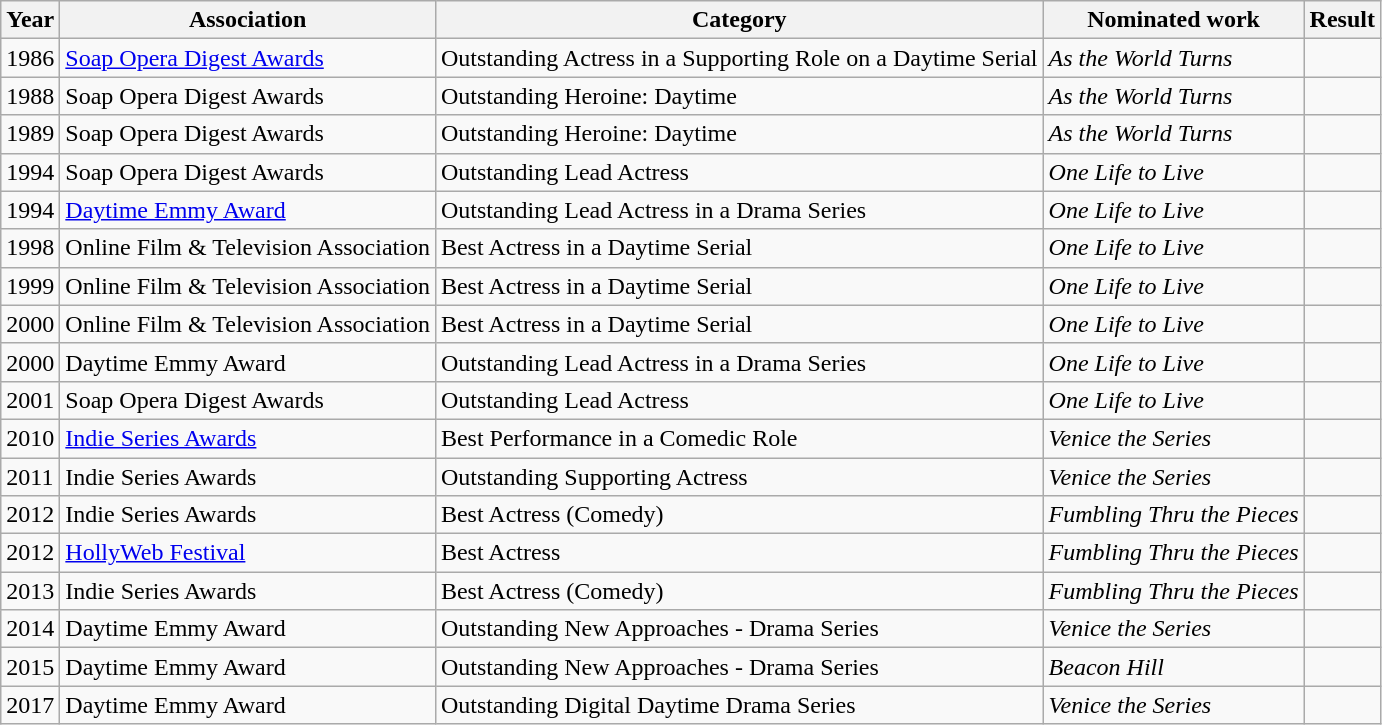<table class="wikitable sortable">
<tr>
<th>Year</th>
<th>Association</th>
<th>Category</th>
<th>Nominated work</th>
<th>Result</th>
</tr>
<tr>
<td>1986</td>
<td><a href='#'>Soap Opera Digest Awards</a></td>
<td>Outstanding Actress in a Supporting Role on a Daytime Serial</td>
<td><em>As the World Turns</em></td>
<td></td>
</tr>
<tr>
<td>1988</td>
<td>Soap Opera Digest Awards</td>
<td>Outstanding Heroine: Daytime</td>
<td><em>As the World Turns</em></td>
<td></td>
</tr>
<tr>
<td>1989</td>
<td>Soap Opera Digest Awards</td>
<td>Outstanding Heroine: Daytime</td>
<td><em>As the World Turns</em></td>
<td></td>
</tr>
<tr>
<td>1994</td>
<td>Soap Opera Digest Awards</td>
<td>Outstanding Lead Actress</td>
<td><em>One Life to Live</em></td>
<td></td>
</tr>
<tr>
<td>1994</td>
<td><a href='#'>Daytime Emmy Award</a></td>
<td>Outstanding Lead Actress in a Drama Series</td>
<td><em>One Life to Live</em></td>
<td></td>
</tr>
<tr>
<td>1998</td>
<td>Online Film & Television Association</td>
<td>Best Actress in a Daytime Serial</td>
<td><em>One Life to Live</em></td>
<td></td>
</tr>
<tr>
<td>1999</td>
<td>Online Film & Television Association</td>
<td>Best Actress in a Daytime Serial</td>
<td><em>One Life to Live</em></td>
<td></td>
</tr>
<tr>
<td>2000</td>
<td>Online Film & Television Association</td>
<td>Best Actress in a Daytime Serial</td>
<td><em>One Life to Live</em></td>
<td></td>
</tr>
<tr>
<td>2000</td>
<td>Daytime Emmy Award</td>
<td>Outstanding Lead Actress in a Drama Series</td>
<td><em>One Life to Live</em></td>
<td></td>
</tr>
<tr>
<td>2001</td>
<td>Soap Opera Digest Awards</td>
<td>Outstanding Lead Actress</td>
<td><em>One Life to Live</em></td>
<td></td>
</tr>
<tr>
<td>2010</td>
<td><a href='#'>Indie Series Awards</a></td>
<td>Best Performance in a Comedic Role</td>
<td><em>Venice the Series</em></td>
<td></td>
</tr>
<tr>
<td>2011</td>
<td>Indie Series Awards</td>
<td>Outstanding Supporting Actress</td>
<td><em>Venice the Series</em></td>
<td></td>
</tr>
<tr>
<td>2012</td>
<td>Indie Series Awards</td>
<td>Best Actress (Comedy)</td>
<td><em>Fumbling Thru the Pieces</em></td>
<td></td>
</tr>
<tr>
<td>2012</td>
<td><a href='#'>HollyWeb Festival</a></td>
<td>Best Actress</td>
<td><em>Fumbling Thru the Pieces</em></td>
<td></td>
</tr>
<tr>
<td>2013</td>
<td>Indie Series Awards</td>
<td>Best Actress (Comedy)</td>
<td><em>Fumbling Thru the Pieces</em></td>
<td></td>
</tr>
<tr>
<td>2014</td>
<td>Daytime Emmy Award</td>
<td>Outstanding New Approaches - Drama Series</td>
<td><em>Venice the Series</em></td>
<td></td>
</tr>
<tr>
<td>2015</td>
<td>Daytime Emmy Award</td>
<td>Outstanding New Approaches - Drama Series</td>
<td><em>Beacon Hill</em></td>
<td></td>
</tr>
<tr>
<td>2017</td>
<td>Daytime Emmy Award</td>
<td>Outstanding Digital Daytime Drama Series</td>
<td><em>Venice the Series</em></td>
<td></td>
</tr>
</table>
